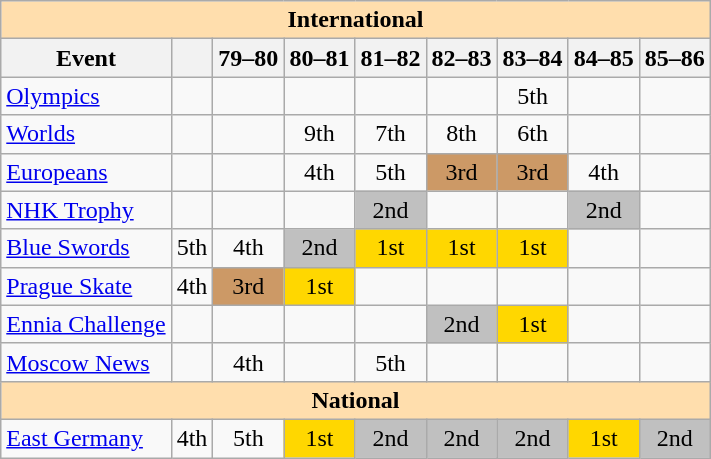<table class="wikitable" style="text-align:center">
<tr>
<th style="background-color: #ffdead; " colspan=9 align=center>International</th>
</tr>
<tr>
<th>Event</th>
<th></th>
<th>79–80</th>
<th>80–81</th>
<th>81–82</th>
<th>82–83</th>
<th>83–84</th>
<th>84–85</th>
<th>85–86</th>
</tr>
<tr>
<td align=left><a href='#'>Olympics</a></td>
<td></td>
<td></td>
<td></td>
<td></td>
<td></td>
<td>5th</td>
<td></td>
<td></td>
</tr>
<tr>
<td align=left><a href='#'>Worlds</a></td>
<td></td>
<td></td>
<td>9th</td>
<td>7th</td>
<td>8th</td>
<td>6th</td>
<td></td>
<td></td>
</tr>
<tr>
<td align=left><a href='#'>Europeans</a></td>
<td></td>
<td></td>
<td>4th</td>
<td>5th</td>
<td bgcolor=cc9966>3rd</td>
<td bgcolor=cc9966>3rd</td>
<td>4th</td>
<td></td>
</tr>
<tr>
<td align=left><a href='#'>NHK Trophy</a></td>
<td></td>
<td></td>
<td></td>
<td bgcolor=silver>2nd</td>
<td></td>
<td></td>
<td bgcolor=silver>2nd</td>
<td></td>
</tr>
<tr>
<td align=left><a href='#'>Blue Swords</a></td>
<td>5th</td>
<td>4th</td>
<td bgcolor=silver>2nd</td>
<td bgcolor=gold>1st</td>
<td bgcolor=gold>1st</td>
<td bgcolor=gold>1st</td>
<td></td>
<td></td>
</tr>
<tr>
<td align=left><a href='#'>Prague Skate</a></td>
<td>4th</td>
<td bgcolor=cc9966>3rd</td>
<td bgcolor=gold>1st</td>
<td></td>
<td></td>
<td></td>
<td></td>
<td></td>
</tr>
<tr>
<td align=left><a href='#'>Ennia Challenge</a></td>
<td></td>
<td></td>
<td></td>
<td></td>
<td bgcolor=silver>2nd</td>
<td bgcolor=gold>1st</td>
<td></td>
<td></td>
</tr>
<tr>
<td align=left><a href='#'>Moscow News</a></td>
<td></td>
<td>4th</td>
<td></td>
<td>5th</td>
<td></td>
<td></td>
<td></td>
<td></td>
</tr>
<tr>
<th style="background-color: #ffdead; " colspan=9 align=center>National</th>
</tr>
<tr>
<td align=left><a href='#'>East Germany</a></td>
<td>4th</td>
<td>5th</td>
<td bgcolor=gold>1st</td>
<td bgcolor=silver>2nd</td>
<td bgcolor=silver>2nd</td>
<td bgcolor=silver>2nd</td>
<td bgcolor=gold>1st</td>
<td bgcolor=silver>2nd</td>
</tr>
</table>
